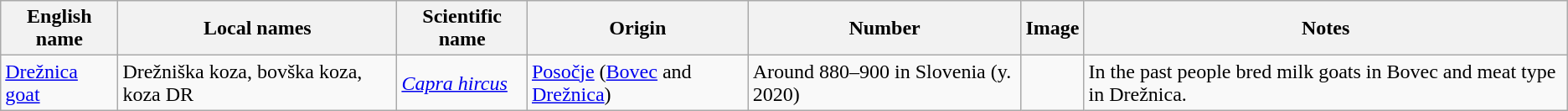<table class="wikitable">
<tr>
<th>English name</th>
<th>Local names</th>
<th>Scientific name</th>
<th>Origin</th>
<th>Number</th>
<th>Image</th>
<th>Notes</th>
</tr>
<tr>
<td><a href='#'>Drežnica goat</a></td>
<td>Drežniška koza, bovška koza, koza DR</td>
<td><em><a href='#'>Capra hircus</a></em></td>
<td><a href='#'>Posočje</a> (<a href='#'>Bovec</a> and <a href='#'>Drežnica</a>)</td>
<td>Around 880–900 in Slovenia (y. 2020)</td>
<td></td>
<td>In the past people bred milk goats in Bovec and meat type in Drežnica.</td>
</tr>
</table>
